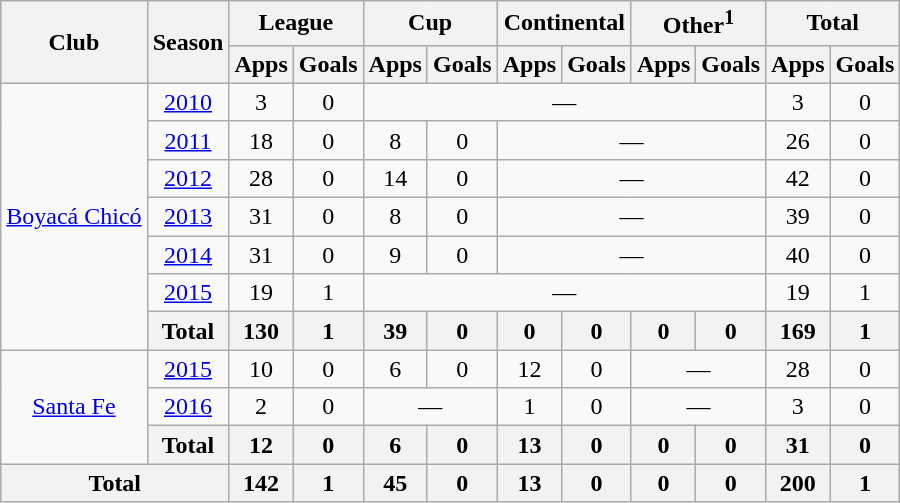<table class="wikitable" style="text-align: center">
<tr>
<th rowspan=2>Club</th>
<th rowspan=2>Season</th>
<th colspan=2>League</th>
<th colspan=2>Cup</th>
<th colspan=2>Continental</th>
<th colspan=2>Other<sup>1</sup></th>
<th colspan=2>Total</th>
</tr>
<tr>
<th>Apps</th>
<th>Goals</th>
<th>Apps</th>
<th>Goals</th>
<th>Apps</th>
<th>Goals</th>
<th>Apps</th>
<th>Goals</th>
<th>Apps</th>
<th>Goals</th>
</tr>
<tr>
<td rowspan=7><a href='#'>Boyacá Chicó</a></td>
<td><a href='#'>2010</a></td>
<td>3</td>
<td>0</td>
<td colspan="6">—</td>
<td>3</td>
<td>0</td>
</tr>
<tr>
<td><a href='#'>2011</a></td>
<td>18</td>
<td>0</td>
<td>8</td>
<td>0</td>
<td colspan="4">—</td>
<td>26</td>
<td>0</td>
</tr>
<tr>
<td><a href='#'>2012</a></td>
<td>28</td>
<td>0</td>
<td>14</td>
<td>0</td>
<td colspan="4">—</td>
<td>42</td>
<td>0</td>
</tr>
<tr>
<td><a href='#'>2013</a></td>
<td>31</td>
<td>0</td>
<td>8</td>
<td>0</td>
<td colspan="4">—</td>
<td>39</td>
<td>0</td>
</tr>
<tr>
<td><a href='#'>2014</a></td>
<td>31</td>
<td>0</td>
<td>9</td>
<td>0</td>
<td colspan="4">—</td>
<td>40</td>
<td>0</td>
</tr>
<tr>
<td><a href='#'>2015</a></td>
<td>19</td>
<td>1</td>
<td colspan="6">—</td>
<td>19</td>
<td>1</td>
</tr>
<tr>
<th>Total</th>
<th>130</th>
<th>1</th>
<th>39</th>
<th>0</th>
<th>0</th>
<th>0</th>
<th>0</th>
<th>0</th>
<th>169</th>
<th>1</th>
</tr>
<tr>
<td rowspan=3><a href='#'>Santa Fe</a></td>
<td><a href='#'>2015</a></td>
<td>10</td>
<td>0</td>
<td>6</td>
<td>0</td>
<td>12</td>
<td>0</td>
<td colspan="2">—</td>
<td>28</td>
<td>0</td>
</tr>
<tr>
<td><a href='#'>2016</a></td>
<td>2</td>
<td>0</td>
<td colspan="2">—</td>
<td>1</td>
<td>0</td>
<td colspan="2">—</td>
<td>3</td>
<td>0</td>
</tr>
<tr>
<th>Total</th>
<th>12</th>
<th>0</th>
<th>6</th>
<th>0</th>
<th>13</th>
<th>0</th>
<th>0</th>
<th>0</th>
<th>31</th>
<th>0</th>
</tr>
<tr>
<th colspan=2>Total</th>
<th>142</th>
<th>1</th>
<th>45</th>
<th>0</th>
<th>13</th>
<th>0</th>
<th>0</th>
<th>0</th>
<th>200</th>
<th>1</th>
</tr>
</table>
